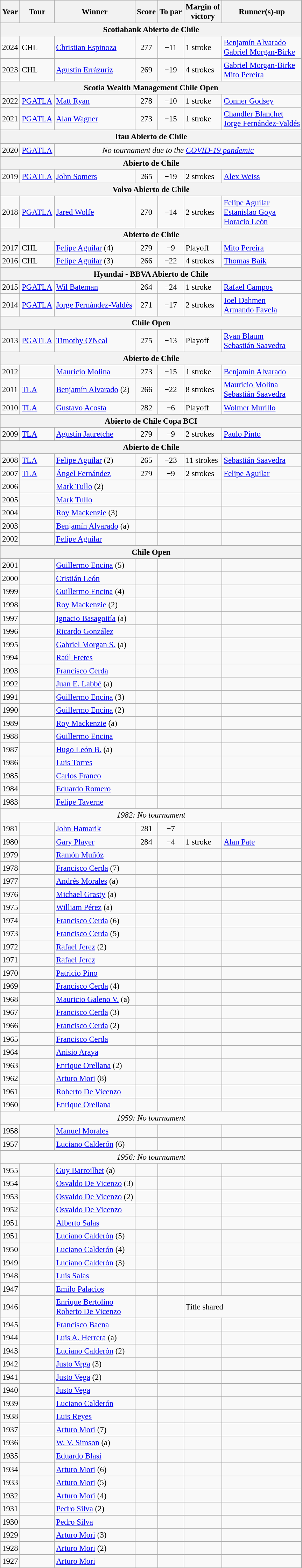<table class="wikitable" style="font-size:95%">
<tr>
<th>Year</th>
<th>Tour</th>
<th>Winner</th>
<th>Score</th>
<th>To par</th>
<th>Margin of<br>victory</th>
<th>Runner(s)-up</th>
</tr>
<tr>
<th colspan=7>Scotiabank Abierto de Chile</th>
</tr>
<tr>
<td>2024</td>
<td>CHL</td>
<td> <a href='#'>Christian Espinoza</a></td>
<td align=center>277</td>
<td align=center>−11</td>
<td>1 stroke</td>
<td> <a href='#'>Benjamín Alvarado</a><br> <a href='#'>Gabriel Morgan-Birke</a></td>
</tr>
<tr>
<td>2023</td>
<td>CHL</td>
<td> <a href='#'>Agustín Errázuriz</a></td>
<td align=center>269</td>
<td align=center>−19</td>
<td>4 strokes</td>
<td> <a href='#'>Gabriel Morgan-Birke</a><br> <a href='#'>Mito Pereira</a></td>
</tr>
<tr>
<th colspan=7>Scotia Wealth Management Chile Open</th>
</tr>
<tr>
<td>2022</td>
<td><a href='#'>PGATLA</a></td>
<td> <a href='#'>Matt Ryan</a></td>
<td align=center>278</td>
<td align=center>−10</td>
<td>1 stroke</td>
<td> <a href='#'>Conner Godsey</a></td>
</tr>
<tr>
<td>2021</td>
<td><a href='#'>PGATLA</a></td>
<td> <a href='#'>Alan Wagner</a></td>
<td align=center>273</td>
<td align=center>−15</td>
<td>1 stroke</td>
<td> <a href='#'>Chandler Blanchet</a><br> <a href='#'>Jorge Fernández-Valdés</a></td>
</tr>
<tr>
<th colspan=7>Itau Abierto de Chile</th>
</tr>
<tr>
<td>2020</td>
<td><a href='#'>PGATLA</a></td>
<td colspan=6 align=center><em>No tournament due to the <a href='#'>COVID-19 pandemic</a></em></td>
</tr>
<tr>
<th colspan=7>Abierto de Chile</th>
</tr>
<tr>
<td>2019</td>
<td><a href='#'>PGATLA</a></td>
<td> <a href='#'>John Somers</a></td>
<td align=center>265</td>
<td align=center>−19</td>
<td>2 strokes</td>
<td> <a href='#'>Alex Weiss</a></td>
</tr>
<tr>
<th colspan=7>Volvo Abierto de Chile</th>
</tr>
<tr>
<td>2018</td>
<td><a href='#'>PGATLA</a></td>
<td> <a href='#'>Jared Wolfe</a></td>
<td align=center>270</td>
<td align=center>−14</td>
<td>2 strokes</td>
<td> <a href='#'>Felipe Aguilar</a><br> <a href='#'>Estanislao Goya</a><br> <a href='#'>Horacio León</a></td>
</tr>
<tr>
<th colspan=7>Abierto de Chile</th>
</tr>
<tr>
<td>2017</td>
<td>CHL</td>
<td> <a href='#'>Felipe Aguilar</a> (4)</td>
<td align=center>279</td>
<td align=center>−9</td>
<td>Playoff</td>
<td> <a href='#'>Mito Pereira</a></td>
</tr>
<tr>
<td>2016</td>
<td>CHL</td>
<td> <a href='#'>Felipe Aguilar</a> (3)</td>
<td align=center>266</td>
<td align=center>−22</td>
<td>4 strokes</td>
<td> <a href='#'>Thomas Baik</a></td>
</tr>
<tr>
<th colspan=7>Hyundai - BBVA Abierto de Chile</th>
</tr>
<tr>
<td>2015</td>
<td><a href='#'>PGATLA</a></td>
<td> <a href='#'>Wil Bateman</a></td>
<td align=center>264</td>
<td align=center>−24</td>
<td>1 stroke</td>
<td> <a href='#'>Rafael Campos</a></td>
</tr>
<tr>
<td>2014</td>
<td><a href='#'>PGATLA</a></td>
<td> <a href='#'>Jorge Fernández-Valdés</a></td>
<td align=center>271</td>
<td align=center>−17</td>
<td>2 strokes</td>
<td> <a href='#'>Joel Dahmen</a><br> <a href='#'>Armando Favela</a></td>
</tr>
<tr>
<th colspan=7>Chile Open</th>
</tr>
<tr>
<td>2013</td>
<td><a href='#'>PGATLA</a></td>
<td> <a href='#'>Timothy O'Neal</a></td>
<td align=center>275</td>
<td align=center>−13</td>
<td>Playoff</td>
<td> <a href='#'>Ryan Blaum</a><br> <a href='#'>Sebastián Saavedra</a></td>
</tr>
<tr>
<th colspan=7>Abierto de Chile</th>
</tr>
<tr>
<td>2012</td>
<td></td>
<td> <a href='#'>Mauricio Molina</a></td>
<td align=center>273</td>
<td align=center>−15</td>
<td>1 stroke</td>
<td> <a href='#'>Benjamín Alvarado</a></td>
</tr>
<tr>
<td>2011</td>
<td><a href='#'>TLA</a></td>
<td> <a href='#'>Benjamín Alvarado</a> (2)</td>
<td align=center>266</td>
<td align=center>−22</td>
<td>8 strokes</td>
<td> <a href='#'>Mauricio Molina</a><br> <a href='#'>Sebastián Saavedra</a></td>
</tr>
<tr>
<td>2010</td>
<td><a href='#'>TLA</a></td>
<td> <a href='#'>Gustavo Acosta</a></td>
<td align=center>282</td>
<td align=center>−6</td>
<td>Playoff</td>
<td> <a href='#'>Wolmer Murillo</a></td>
</tr>
<tr>
<th colspan=7>Abierto de Chile Copa BCI</th>
</tr>
<tr>
<td>2009</td>
<td><a href='#'>TLA</a></td>
<td> <a href='#'>Agustín Jauretche</a></td>
<td align=center>279</td>
<td align=center>−9</td>
<td>2 strokes</td>
<td> <a href='#'>Paulo Pinto</a></td>
</tr>
<tr>
<th colspan=7>Abierto de Chile</th>
</tr>
<tr>
<td>2008</td>
<td><a href='#'>TLA</a></td>
<td> <a href='#'>Felipe Aguilar</a> (2)</td>
<td align=center>265</td>
<td align=center>−23</td>
<td>11 strokes</td>
<td> <a href='#'>Sebastián Saavedra</a></td>
</tr>
<tr>
<td>2007</td>
<td><a href='#'>TLA</a></td>
<td> <a href='#'>Ángel Fernández</a></td>
<td align=center>279</td>
<td align=center>−9</td>
<td>2 strokes</td>
<td> <a href='#'>Felipe Aguilar</a></td>
</tr>
<tr>
<td>2006</td>
<td></td>
<td> <a href='#'>Mark Tullo</a> (2)</td>
<td align=center></td>
<td align=center></td>
<td></td>
<td></td>
</tr>
<tr>
<td>2005</td>
<td></td>
<td> <a href='#'>Mark Tullo</a></td>
<td align=center></td>
<td align=center></td>
<td></td>
<td></td>
</tr>
<tr>
<td>2004</td>
<td></td>
<td> <a href='#'>Roy Mackenzie</a> (3)</td>
<td align=center></td>
<td align=center></td>
<td></td>
<td></td>
</tr>
<tr>
<td>2003</td>
<td></td>
<td> <a href='#'>Benjamín Alvarado</a> (a)</td>
<td align=center></td>
<td align=center></td>
<td></td>
<td></td>
</tr>
<tr>
<td>2002</td>
<td></td>
<td> <a href='#'>Felipe Aguilar</a></td>
<td align=center></td>
<td align=center></td>
<td></td>
<td></td>
</tr>
<tr>
<th colspan=7>Chile Open</th>
</tr>
<tr>
<td>2001</td>
<td></td>
<td> <a href='#'>Guillermo Encina</a> (5)</td>
<td align=center></td>
<td align=center></td>
<td></td>
<td></td>
</tr>
<tr>
<td>2000</td>
<td></td>
<td> <a href='#'>Cristián León</a></td>
<td align=center></td>
<td align=center></td>
<td></td>
<td></td>
</tr>
<tr>
<td>1999</td>
<td></td>
<td> <a href='#'>Guillermo Encina</a> (4)</td>
<td align=center></td>
<td align=center></td>
<td></td>
<td></td>
</tr>
<tr>
<td>1998</td>
<td></td>
<td> <a href='#'>Roy Mackenzie</a> (2)</td>
<td align=center></td>
<td align=center></td>
<td></td>
<td></td>
</tr>
<tr>
<td>1997</td>
<td></td>
<td> <a href='#'>Ignacio Basagoitía</a> (a)</td>
<td align=center></td>
<td align=center></td>
<td></td>
<td></td>
</tr>
<tr>
<td>1996</td>
<td></td>
<td> <a href='#'>Ricardo González</a></td>
<td align=center></td>
<td align=center></td>
<td></td>
<td></td>
</tr>
<tr>
<td>1995</td>
<td></td>
<td> <a href='#'>Gabriel Morgan S.</a> (a)</td>
<td align=center></td>
<td align=center></td>
<td></td>
<td></td>
</tr>
<tr>
<td>1994</td>
<td></td>
<td> <a href='#'>Raúl Fretes</a></td>
<td align=center></td>
<td align=center></td>
<td></td>
<td></td>
</tr>
<tr>
<td>1993</td>
<td></td>
<td> <a href='#'>Francisco Cerda</a></td>
<td align=center></td>
<td align=center></td>
<td></td>
<td></td>
</tr>
<tr>
<td>1992</td>
<td></td>
<td> <a href='#'>Juan E. Labbé</a> (a)</td>
<td align=center></td>
<td align=center></td>
<td></td>
<td></td>
</tr>
<tr>
<td>1991</td>
<td></td>
<td> <a href='#'>Guillermo Encina</a> (3)</td>
<td align=center></td>
<td align=center></td>
<td></td>
<td></td>
</tr>
<tr>
<td>1990</td>
<td></td>
<td> <a href='#'>Guillermo Encina</a> (2)</td>
<td align=center></td>
<td align=center></td>
<td></td>
<td></td>
</tr>
<tr>
<td>1989</td>
<td></td>
<td> <a href='#'>Roy Mackenzie</a> (a)</td>
<td align=center></td>
<td align=center></td>
<td></td>
<td></td>
</tr>
<tr>
<td>1988</td>
<td></td>
<td> <a href='#'>Guillermo Encina</a></td>
<td align=center></td>
<td align=center></td>
<td></td>
<td></td>
</tr>
<tr>
<td>1987</td>
<td></td>
<td> <a href='#'>Hugo León B.</a> (a)</td>
<td align=center></td>
<td align=center></td>
<td></td>
<td></td>
</tr>
<tr>
<td>1986</td>
<td></td>
<td> <a href='#'>Luis Torres</a></td>
<td align=center></td>
<td align=center></td>
<td></td>
<td></td>
</tr>
<tr>
<td>1985</td>
<td></td>
<td> <a href='#'>Carlos Franco</a></td>
<td align=center></td>
<td align=center></td>
<td></td>
<td></td>
</tr>
<tr>
<td>1984</td>
<td></td>
<td> <a href='#'>Eduardo Romero</a></td>
<td align=center></td>
<td align=center></td>
<td></td>
<td></td>
</tr>
<tr>
<td>1983</td>
<td></td>
<td> <a href='#'>Felipe Taverne</a></td>
<td align=center></td>
<td align=center></td>
<td></td>
<td></td>
</tr>
<tr>
<td colspan=7 align=center><em>1982: No tournament</em></td>
</tr>
<tr>
<td>1981</td>
<td></td>
<td> <a href='#'>John Hamarik</a></td>
<td align=center>281</td>
<td align=center>−7</td>
<td></td>
<td></td>
</tr>
<tr>
<td>1980</td>
<td></td>
<td> <a href='#'>Gary Player</a></td>
<td align=center>284</td>
<td align=center>−4</td>
<td>1 stroke</td>
<td> <a href='#'>Alan Pate</a></td>
</tr>
<tr>
<td>1979</td>
<td></td>
<td> <a href='#'>Ramón Muñóz</a></td>
<td align=center></td>
<td align=center></td>
<td></td>
<td></td>
</tr>
<tr>
<td>1978</td>
<td></td>
<td> <a href='#'>Francisco Cerda</a> (7)</td>
<td align=center></td>
<td align=center></td>
<td></td>
<td></td>
</tr>
<tr>
<td>1977</td>
<td></td>
<td> <a href='#'>Andrés Morales</a> (a)</td>
<td align=center></td>
<td align=center></td>
<td></td>
<td></td>
</tr>
<tr>
<td>1976</td>
<td></td>
<td> <a href='#'>Michael Grasty</a> (a)</td>
<td align=center></td>
<td align=center></td>
<td></td>
<td></td>
</tr>
<tr>
<td>1975</td>
<td></td>
<td> <a href='#'>William Pérez</a> (a)</td>
<td align=center></td>
<td align=center></td>
<td></td>
<td></td>
</tr>
<tr>
<td>1974</td>
<td></td>
<td> <a href='#'>Francisco Cerda</a> (6)</td>
<td align=center></td>
<td align=center></td>
<td></td>
<td></td>
</tr>
<tr>
<td>1973</td>
<td></td>
<td> <a href='#'>Francisco Cerda</a> (5)</td>
<td align=center></td>
<td align=center></td>
<td></td>
<td></td>
</tr>
<tr>
<td>1972</td>
<td></td>
<td> <a href='#'>Rafael Jerez</a> (2)</td>
<td align=center></td>
<td align=center></td>
<td></td>
<td></td>
</tr>
<tr>
<td>1971</td>
<td></td>
<td> <a href='#'>Rafael Jerez</a></td>
<td align=center></td>
<td align=center></td>
<td></td>
<td></td>
</tr>
<tr>
<td>1970</td>
<td></td>
<td> <a href='#'>Patricio Pino</a></td>
<td align=center></td>
<td align=center></td>
<td></td>
<td></td>
</tr>
<tr>
<td>1969</td>
<td></td>
<td> <a href='#'>Francisco Cerda</a> (4)</td>
<td align=center></td>
<td align=center></td>
<td></td>
<td></td>
</tr>
<tr>
<td>1968</td>
<td></td>
<td> <a href='#'>Mauricio Galeno V.</a> (a)</td>
<td align=center></td>
<td align=center></td>
<td></td>
<td></td>
</tr>
<tr>
<td>1967</td>
<td></td>
<td> <a href='#'>Francisco Cerda</a> (3)</td>
<td align=center></td>
<td align=center></td>
<td></td>
<td></td>
</tr>
<tr>
<td>1966</td>
<td></td>
<td> <a href='#'>Francisco Cerda</a> (2)</td>
<td align=center></td>
<td align=center></td>
<td></td>
<td></td>
</tr>
<tr>
<td>1965</td>
<td></td>
<td> <a href='#'>Francisco Cerda</a></td>
<td align=center></td>
<td align=center></td>
<td></td>
<td></td>
</tr>
<tr>
<td>1964</td>
<td></td>
<td> <a href='#'>Anisio Araya</a></td>
<td align=center></td>
<td align=center></td>
<td></td>
<td></td>
</tr>
<tr>
<td>1963</td>
<td></td>
<td> <a href='#'>Enrique Orellana</a> (2)</td>
<td align=center></td>
<td align=center></td>
<td></td>
<td></td>
</tr>
<tr>
<td>1962</td>
<td></td>
<td> <a href='#'>Arturo Mori</a> (8)</td>
<td align=center></td>
<td align=center></td>
<td></td>
<td></td>
</tr>
<tr>
<td>1961</td>
<td></td>
<td> <a href='#'>Roberto De Vicenzo</a></td>
<td align=center></td>
<td align=center></td>
<td></td>
<td></td>
</tr>
<tr>
<td>1960</td>
<td></td>
<td> <a href='#'>Enrique Orellana</a></td>
<td align=center></td>
<td align=center></td>
<td></td>
<td></td>
</tr>
<tr>
<td colspan=7 align=center><em>1959: No tournament</em></td>
</tr>
<tr>
<td>1958</td>
<td></td>
<td> <a href='#'>Manuel Morales</a></td>
<td align=center></td>
<td align=center></td>
<td></td>
<td></td>
</tr>
<tr>
<td>1957</td>
<td></td>
<td> <a href='#'>Luciano Calderón</a> (6)</td>
<td align=center></td>
<td align=center></td>
<td></td>
<td></td>
</tr>
<tr>
<td colspan=7 align=center><em>1956: No tournament</em></td>
</tr>
<tr>
<td>1955</td>
<td></td>
<td> <a href='#'>Guy Barroilhet</a> (a)</td>
<td align=center></td>
<td align=center></td>
<td></td>
<td></td>
</tr>
<tr>
<td>1954</td>
<td></td>
<td> <a href='#'>Osvaldo De Vicenzo</a> (3)</td>
<td align=center></td>
<td align=center></td>
<td></td>
<td></td>
</tr>
<tr>
<td>1953</td>
<td></td>
<td> <a href='#'>Osvaldo De Vicenzo</a> (2)</td>
<td align=center></td>
<td align=center></td>
<td></td>
<td></td>
</tr>
<tr>
<td>1952</td>
<td></td>
<td> <a href='#'>Osvaldo De Vicenzo</a></td>
<td align=center></td>
<td align=center></td>
<td></td>
<td></td>
</tr>
<tr>
<td>1951</td>
<td></td>
<td> <a href='#'>Alberto Salas</a></td>
<td align=center></td>
<td align=center></td>
<td></td>
<td></td>
</tr>
<tr>
<td>1951</td>
<td></td>
<td> <a href='#'>Luciano Calderón</a> (5)</td>
<td align=center></td>
<td align=center></td>
<td></td>
<td></td>
</tr>
<tr>
<td>1950</td>
<td></td>
<td> <a href='#'>Luciano Calderón</a> (4)</td>
<td align=center></td>
<td align=center></td>
<td></td>
<td></td>
</tr>
<tr>
<td>1949</td>
<td></td>
<td> <a href='#'>Luciano Calderón</a> (3)</td>
<td align=center></td>
<td align=center></td>
<td></td>
<td></td>
</tr>
<tr>
<td>1948</td>
<td></td>
<td> <a href='#'>Luis Salas</a></td>
<td align=center></td>
<td align=center></td>
<td></td>
<td></td>
</tr>
<tr>
<td>1947</td>
<td></td>
<td> <a href='#'>Emilo Palacios</a></td>
<td align=center></td>
<td align=center></td>
<td></td>
<td></td>
</tr>
<tr>
<td>1946</td>
<td></td>
<td> <a href='#'>Enrique Bertolino</a><br> <a href='#'>Roberto De Vicenzo</a></td>
<td align=center></td>
<td align=center></td>
<td colspan=2>Title shared</td>
</tr>
<tr>
<td>1945</td>
<td></td>
<td> <a href='#'>Francisco Baena</a></td>
<td align=center></td>
<td align=center></td>
<td></td>
<td></td>
</tr>
<tr>
<td>1944</td>
<td></td>
<td> <a href='#'>Luis A. Herrera</a> (a)</td>
<td align=center></td>
<td align=center></td>
<td></td>
<td></td>
</tr>
<tr>
<td>1943</td>
<td></td>
<td> <a href='#'>Luciano Calderón</a> (2)</td>
<td align=center></td>
<td align=center></td>
<td></td>
<td></td>
</tr>
<tr>
<td>1942</td>
<td></td>
<td> <a href='#'>Justo Vega</a> (3)</td>
<td align=center></td>
<td align=center></td>
<td></td>
<td></td>
</tr>
<tr>
<td>1941</td>
<td></td>
<td> <a href='#'>Justo Vega</a> (2)</td>
<td align=center></td>
<td align=center></td>
<td></td>
<td></td>
</tr>
<tr>
<td>1940</td>
<td></td>
<td> <a href='#'>Justo Vega</a></td>
<td align=center></td>
<td align=center></td>
<td></td>
<td></td>
</tr>
<tr>
<td>1939</td>
<td></td>
<td> <a href='#'>Luciano Calderón</a></td>
<td align=center></td>
<td align=center></td>
<td></td>
<td></td>
</tr>
<tr>
<td>1938</td>
<td></td>
<td> <a href='#'>Luis Reyes</a></td>
<td align=center></td>
<td align=center></td>
<td></td>
<td></td>
</tr>
<tr>
<td>1937</td>
<td></td>
<td> <a href='#'>Arturo Mori</a> (7)</td>
<td align=center></td>
<td align=center></td>
<td></td>
<td></td>
</tr>
<tr>
<td>1936</td>
<td></td>
<td> <a href='#'>W. V. Simson</a> (a)</td>
<td align=center></td>
<td align=center></td>
<td></td>
<td></td>
</tr>
<tr>
<td>1935</td>
<td></td>
<td> <a href='#'>Eduardo Blasi</a></td>
<td align=center></td>
<td align=center></td>
<td></td>
<td></td>
</tr>
<tr>
<td>1934</td>
<td></td>
<td> <a href='#'>Arturo Mori</a> (6)</td>
<td align=center></td>
<td align=center></td>
<td></td>
<td></td>
</tr>
<tr>
<td>1933</td>
<td></td>
<td> <a href='#'>Arturo Mori</a> (5)</td>
<td align=center></td>
<td align=center></td>
<td></td>
<td></td>
</tr>
<tr>
<td>1932</td>
<td></td>
<td> <a href='#'>Arturo Mori</a> (4)</td>
<td align=center></td>
<td align=center></td>
<td></td>
<td></td>
</tr>
<tr>
<td>1931</td>
<td></td>
<td> <a href='#'>Pedro Silva</a> (2)</td>
<td align=center></td>
<td align=center></td>
<td></td>
<td></td>
</tr>
<tr>
<td>1930</td>
<td></td>
<td> <a href='#'>Pedro Silva</a></td>
<td align=center></td>
<td align=center></td>
<td></td>
<td></td>
</tr>
<tr>
<td>1929</td>
<td></td>
<td> <a href='#'>Arturo Mori</a> (3)</td>
<td align=center></td>
<td align=center></td>
<td></td>
<td></td>
</tr>
<tr>
<td>1928</td>
<td></td>
<td> <a href='#'>Arturo Mori</a> (2)</td>
<td align=center></td>
<td align=center></td>
<td></td>
<td></td>
</tr>
<tr>
<td>1927</td>
<td></td>
<td> <a href='#'>Arturo Mori</a></td>
<td align=center></td>
<td align=center></td>
<td></td>
<td></td>
</tr>
</table>
